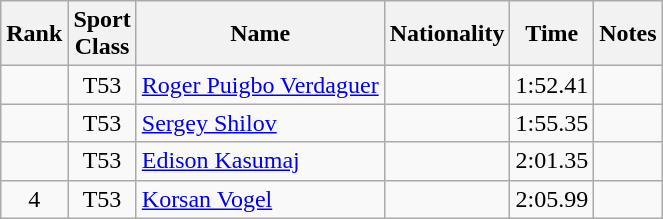<table class="wikitable sortable" style="text-align:center">
<tr>
<th>Rank</th>
<th>Sport<br>Class</th>
<th>Name</th>
<th>Nationality</th>
<th>Time</th>
<th>Notes</th>
</tr>
<tr>
<td></td>
<td>T53</td>
<td align=left><a href='#'>Roger Puigbo Verdaguer</a></td>
<td align=left></td>
<td>1:52.41</td>
<td></td>
</tr>
<tr>
<td></td>
<td>T53</td>
<td align=left><a href='#'>Sergey Shilov</a></td>
<td align=left></td>
<td>1:55.35</td>
<td></td>
</tr>
<tr>
<td></td>
<td>T53</td>
<td align=left><a href='#'>Edison Kasumaj</a></td>
<td align=left></td>
<td>2:01.35</td>
<td></td>
</tr>
<tr>
<td>4</td>
<td>T53</td>
<td align=left><a href='#'>Korsan Vogel</a></td>
<td align=left></td>
<td>2:05.99</td>
<td></td>
</tr>
</table>
